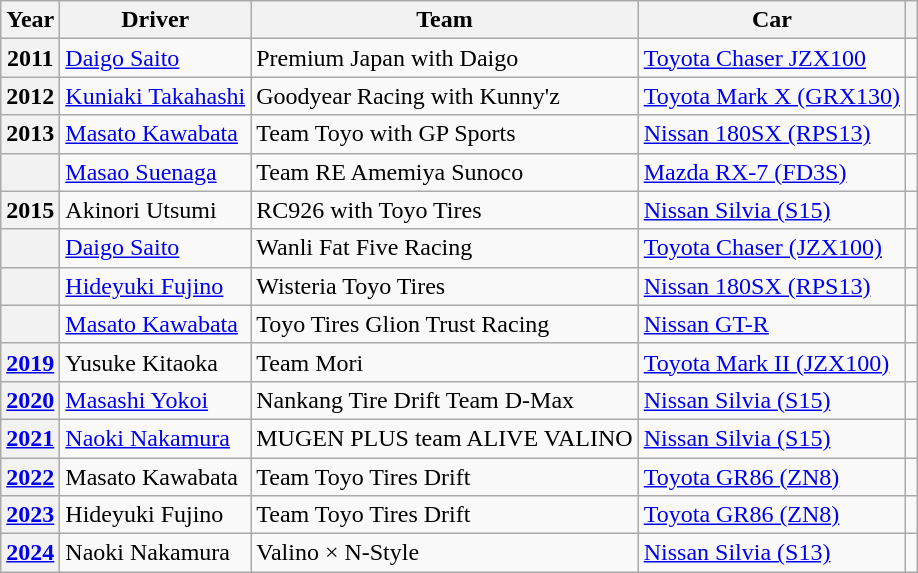<table class="wikitable">
<tr>
<th>Year</th>
<th>Driver</th>
<th>Team</th>
<th>Car</th>
<th></th>
</tr>
<tr>
<th>2011</th>
<td><a href='#'>Daigo Saito</a></td>
<td>Premium Japan with Daigo</td>
<td><a href='#'>Toyota Chaser JZX100</a></td>
<td></td>
</tr>
<tr>
<th>2012</th>
<td><a href='#'>Kuniaki Takahashi</a></td>
<td>Goodyear Racing with Kunny'z</td>
<td><a href='#'>Toyota Mark X (GRX130)</a></td>
<td></td>
</tr>
<tr>
<th>2013</th>
<td><a href='#'>Masato Kawabata</a></td>
<td>Team Toyo with GP Sports</td>
<td><a href='#'>Nissan 180SX (RPS13)</a></td>
<td></td>
</tr>
<tr>
<th></th>
<td><a href='#'>Masao Suenaga</a></td>
<td>Team RE Amemiya Sunoco</td>
<td><a href='#'>Mazda RX-7 (FD3S)</a></td>
<td></td>
</tr>
<tr>
<th>2015</th>
<td>Akinori Utsumi</td>
<td>RC926 with Toyo Tires</td>
<td><a href='#'>Nissan Silvia (S15)</a></td>
<td></td>
</tr>
<tr>
<th></th>
<td><a href='#'>Daigo Saito</a></td>
<td>Wanli Fat Five Racing</td>
<td><a href='#'>Toyota Chaser (JZX100)</a></td>
<td></td>
</tr>
<tr>
<th></th>
<td><a href='#'>Hideyuki Fujino</a></td>
<td>Wisteria Toyo Tires</td>
<td><a href='#'>Nissan 180SX (RPS13)</a></td>
<td></td>
</tr>
<tr>
<th></th>
<td><a href='#'>Masato Kawabata</a></td>
<td>Toyo Tires Glion Trust Racing</td>
<td><a href='#'>Nissan GT-R</a></td>
<td></td>
</tr>
<tr>
<th><a href='#'>2019</a></th>
<td>Yusuke Kitaoka</td>
<td>Team Mori</td>
<td><a href='#'>Toyota Mark II (JZX100)</a></td>
<td></td>
</tr>
<tr>
<th><a href='#'>2020</a></th>
<td><a href='#'>Masashi Yokoi</a></td>
<td>Nankang Tire Drift Team D-Max</td>
<td><a href='#'>Nissan Silvia (S15)</a></td>
<td></td>
</tr>
<tr>
<th><a href='#'>2021</a></th>
<td><a href='#'>Naoki Nakamura</a></td>
<td>MUGEN PLUS team ALIVE VALINO</td>
<td><a href='#'>Nissan Silvia (S15)</a></td>
<td></td>
</tr>
<tr>
<th><a href='#'>2022</a></th>
<td>Masato Kawabata</td>
<td>Team Toyo Tires Drift</td>
<td><a href='#'>Toyota GR86 (ZN8)</a></td>
<td></td>
</tr>
<tr>
<th><a href='#'>2023</a></th>
<td>Hideyuki Fujino</td>
<td>Team Toyo Tires Drift</td>
<td><a href='#'>Toyota GR86 (ZN8)</a></td>
<td></td>
</tr>
<tr>
<th><a href='#'>2024</a></th>
<td>Naoki Nakamura</td>
<td>Valino × N-Style</td>
<td><a href='#'>Nissan Silvia (S13)</a></td>
<td></td>
</tr>
</table>
